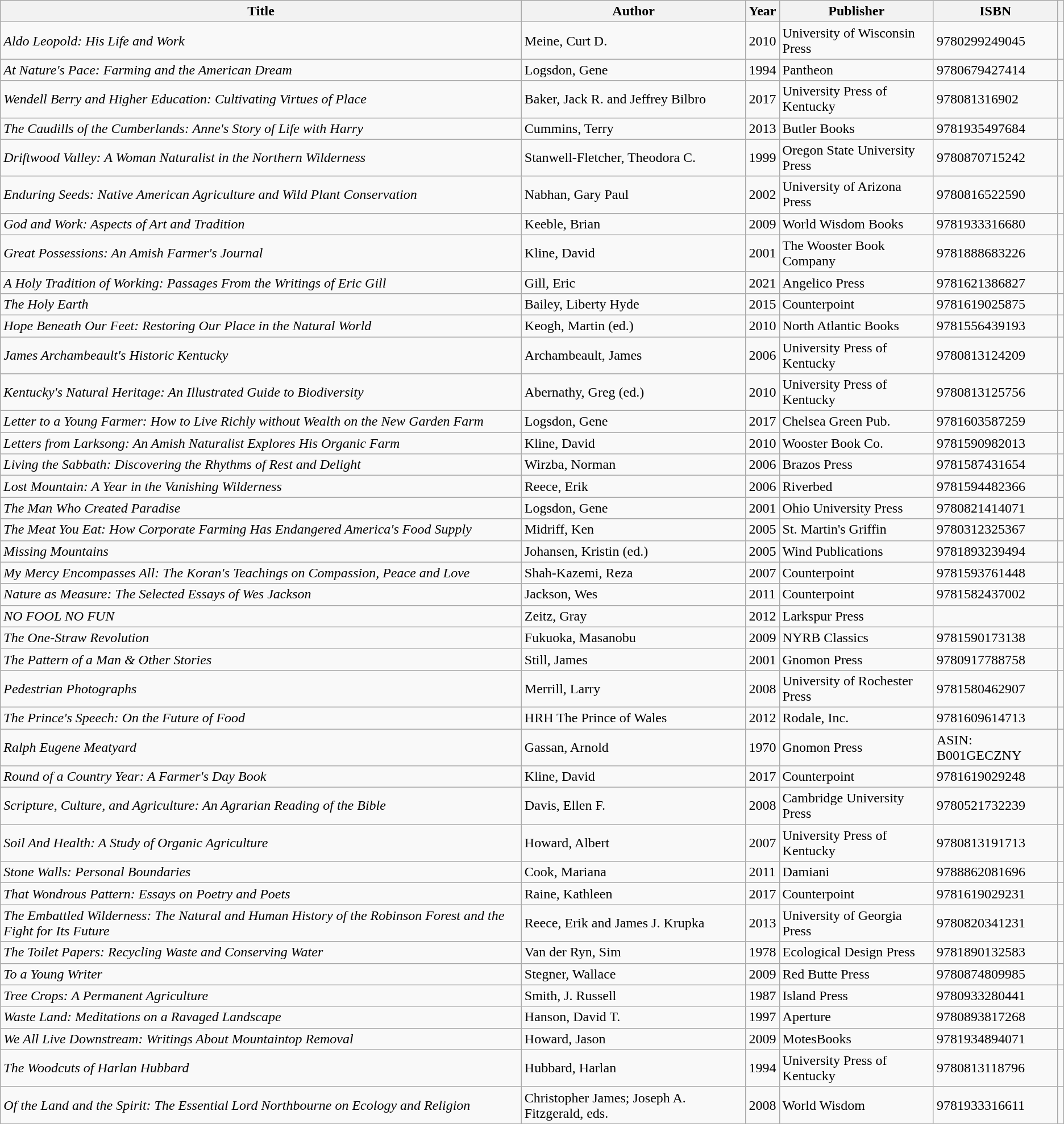<table class="wikitable sortable mw-collapsible mw-collapsed">
<tr>
<th>Title</th>
<th>Author</th>
<th>Year</th>
<th>Publisher</th>
<th>ISBN</th>
<th></th>
</tr>
<tr>
<td><em>Aldo Leopold: His Life and Work</em></td>
<td>Meine, Curt D.</td>
<td>2010</td>
<td>University of Wisconsin Press</td>
<td>9780299249045</td>
<td></td>
</tr>
<tr>
<td><em>At Nature's Pace: Farming and the American Dream</em></td>
<td>Logsdon, Gene</td>
<td>1994</td>
<td>Pantheon</td>
<td>9780679427414</td>
<td></td>
</tr>
<tr>
<td><em>Wendell Berry and Higher Education: Cultivating Virtues of Place</em></td>
<td>Baker, Jack R. and Jeffrey Bilbro</td>
<td>2017</td>
<td>University Press of Kentucky</td>
<td>978081316902</td>
<td></td>
</tr>
<tr>
<td><em>The Caudills of the Cumberlands: Anne's Story of Life with Harry</em></td>
<td>Cummins, Terry</td>
<td>2013</td>
<td>Butler Books</td>
<td>9781935497684</td>
<td></td>
</tr>
<tr>
<td><em>Driftwood Valley: A Woman Naturalist in the Northern Wilderness</em></td>
<td>Stanwell-Fletcher, Theodora C.</td>
<td>1999</td>
<td>Oregon State University Press</td>
<td>9780870715242</td>
<td></td>
</tr>
<tr>
<td><em>Enduring Seeds: Native American Agriculture and Wild Plant Conservation</em></td>
<td>Nabhan, Gary Paul</td>
<td>2002</td>
<td>University of Arizona Press</td>
<td>9780816522590</td>
<td></td>
</tr>
<tr>
<td><em>God and Work: Aspects of Art and Tradition</em></td>
<td>Keeble, Brian</td>
<td>2009</td>
<td>World Wisdom Books</td>
<td>9781933316680</td>
<td></td>
</tr>
<tr>
<td><em>Great Possessions: An Amish Farmer's Journal</em></td>
<td>Kline, David</td>
<td>2001</td>
<td>The Wooster Book Company</td>
<td>9781888683226</td>
<td></td>
</tr>
<tr>
<td><em>A Holy Tradition of Working: Passages From the Writings of Eric Gill</em></td>
<td>Gill, Eric</td>
<td>2021</td>
<td>Angelico Press</td>
<td>9781621386827</td>
<td></td>
</tr>
<tr>
<td><em>The Holy Earth</em></td>
<td>Bailey, Liberty Hyde</td>
<td>2015</td>
<td>Counterpoint</td>
<td>9781619025875</td>
<td></td>
</tr>
<tr>
<td><em>Hope Beneath Our Feet: Restoring Our Place in the Natural World</em></td>
<td>Keogh, Martin (ed.)</td>
<td>2010</td>
<td>North Atlantic Books</td>
<td>9781556439193</td>
<td></td>
</tr>
<tr>
<td><em>James Archambeault's Historic Kentucky</em></td>
<td>Archambeault, James</td>
<td>2006</td>
<td>University Press of Kentucky</td>
<td>9780813124209</td>
<td></td>
</tr>
<tr>
<td><em>Kentucky's Natural Heritage: An Illustrated Guide to Biodiversity</em></td>
<td>Abernathy, Greg (ed.)</td>
<td>2010</td>
<td>University Press of Kentucky</td>
<td>9780813125756</td>
<td></td>
</tr>
<tr>
<td><em>Letter to a Young Farmer: How to Live Richly without Wealth on the New Garden Farm</em></td>
<td>Logsdon, Gene</td>
<td>2017</td>
<td>Chelsea Green Pub.</td>
<td>9781603587259</td>
<td></td>
</tr>
<tr>
<td><em>Letters from Larksong: An Amish Naturalist Explores His Organic Farm</em></td>
<td>Kline, David</td>
<td>2010</td>
<td>Wooster Book Co.</td>
<td>9781590982013</td>
<td></td>
</tr>
<tr>
<td><em>Living the Sabbath: Discovering the Rhythms of Rest and Delight</em></td>
<td>Wirzba, Norman</td>
<td>2006</td>
<td>Brazos Press</td>
<td>9781587431654</td>
<td></td>
</tr>
<tr>
<td><em>Lost Mountain: A Year in the Vanishing Wilderness</em></td>
<td>Reece, Erik</td>
<td>2006</td>
<td>Riverbed</td>
<td>9781594482366</td>
<td></td>
</tr>
<tr>
<td><em>The Man Who Created Paradise</em></td>
<td>Logsdon, Gene</td>
<td>2001</td>
<td>Ohio University Press</td>
<td>9780821414071</td>
<td></td>
</tr>
<tr>
<td><em>The Meat You Eat: How Corporate Farming Has Endangered America's Food Supply</em></td>
<td>Midriff, Ken</td>
<td>2005</td>
<td>St. Martin's Griffin</td>
<td>9780312325367</td>
<td></td>
</tr>
<tr>
<td><em>Missing Mountains</em></td>
<td>Johansen, Kristin (ed.)</td>
<td>2005</td>
<td>Wind Publications</td>
<td>9781893239494</td>
<td></td>
</tr>
<tr>
<td><em>My Mercy Encompasses All: The Koran's Teachings on Compassion, Peace and Love</em></td>
<td>Shah-Kazemi, Reza</td>
<td>2007</td>
<td>Counterpoint</td>
<td>9781593761448</td>
<td></td>
</tr>
<tr>
<td><em>Nature as Measure: The Selected Essays of Wes Jackson</em></td>
<td>Jackson, Wes</td>
<td>2011</td>
<td>Counterpoint</td>
<td>9781582437002</td>
<td></td>
</tr>
<tr>
<td><em>NO FOOL NO FUN</em></td>
<td>Zeitz, Gray</td>
<td>2012</td>
<td>Larkspur Press</td>
<td></td>
</tr>
<tr>
<td><em>The One-Straw Revolution</em></td>
<td>Fukuoka, Masanobu</td>
<td>2009</td>
<td>NYRB Classics</td>
<td>9781590173138</td>
<td></td>
</tr>
<tr>
<td><em>The Pattern of a Man & Other Stories</em></td>
<td>Still, James</td>
<td>2001</td>
<td>Gnomon Press</td>
<td>9780917788758</td>
<td></td>
</tr>
<tr>
<td><em>Pedestrian Photographs</em></td>
<td>Merrill, Larry</td>
<td>2008</td>
<td>University of Rochester Press</td>
<td>9781580462907</td>
<td></td>
</tr>
<tr>
<td><em>The Prince's Speech: On the Future of Food</em></td>
<td>HRH The Prince of Wales</td>
<td>2012</td>
<td>Rodale, Inc.</td>
<td>9781609614713</td>
<td></td>
</tr>
<tr>
<td><em>Ralph Eugene Meatyard</em></td>
<td>Gassan, Arnold</td>
<td>1970</td>
<td>Gnomon Press</td>
<td>ASIN: B001GECZNY</td>
<td></td>
</tr>
<tr>
<td><em>Round of a Country Year: A Farmer's Day Book</em></td>
<td>Kline, David</td>
<td>2017</td>
<td>Counterpoint</td>
<td>9781619029248</td>
<td></td>
</tr>
<tr>
<td><em>Scripture, Culture, and Agriculture: An Agrarian Reading of the Bible</em></td>
<td>Davis, Ellen F.</td>
<td>2008</td>
<td>Cambridge University Press</td>
<td>9780521732239</td>
<td></td>
</tr>
<tr>
<td><em>Soil And Health: A Study of Organic Agriculture</em></td>
<td>Howard, Albert</td>
<td>2007</td>
<td>University Press of Kentucky</td>
<td>9780813191713</td>
<td></td>
</tr>
<tr>
<td><em>Stone Walls: Personal Boundaries</em></td>
<td>Cook, Mariana</td>
<td>2011</td>
<td>Damiani</td>
<td>9788862081696</td>
<td></td>
</tr>
<tr>
<td><em>That Wondrous Pattern: Essays on Poetry and Poets</em></td>
<td>Raine, Kathleen</td>
<td>2017</td>
<td>Counterpoint</td>
<td>9781619029231</td>
<td></td>
</tr>
<tr>
<td><em>The Embattled Wilderness: The Natural and Human History of the Robinson Forest and the Fight for Its Future</em></td>
<td>Reece, Erik and James J. Krupka</td>
<td>2013</td>
<td>University of Georgia Press</td>
<td>9780820341231</td>
<td></td>
</tr>
<tr>
<td><em>The Toilet Papers: Recycling Waste and Conserving Water</em></td>
<td>Van der Ryn, Sim</td>
<td>1978</td>
<td>Ecological Design Press</td>
<td>9781890132583</td>
<td></td>
</tr>
<tr>
<td><em>To a Young Writer</em></td>
<td>Stegner, Wallace</td>
<td>2009</td>
<td>Red Butte Press</td>
<td>9780874809985</td>
<td></td>
</tr>
<tr>
<td><em>Tree Crops: A Permanent Agriculture</em></td>
<td>Smith, J. Russell</td>
<td>1987</td>
<td>Island Press</td>
<td>9780933280441</td>
<td></td>
</tr>
<tr>
<td><em>Waste Land: Meditations on a Ravaged Landscape</em></td>
<td>Hanson, David T.</td>
<td>1997</td>
<td>Aperture</td>
<td>9780893817268</td>
<td></td>
</tr>
<tr>
<td><em>We All Live Downstream: Writings About Mountaintop Removal</em></td>
<td>Howard, Jason</td>
<td>2009</td>
<td>MotesBooks</td>
<td>9781934894071</td>
<td></td>
</tr>
<tr>
<td><em>The Woodcuts of Harlan Hubbard</em></td>
<td>Hubbard, Harlan</td>
<td>1994</td>
<td>University Press of Kentucky</td>
<td>9780813118796</td>
<td></td>
</tr>
<tr>
<td><em>Of the Land and the Spirit: The Essential Lord Northbourne on Ecology and Religion</em></td>
<td>Christopher James; Joseph A. Fitzgerald, eds.</td>
<td>2008</td>
<td>World Wisdom</td>
<td>9781933316611</td>
<td></td>
</tr>
</table>
